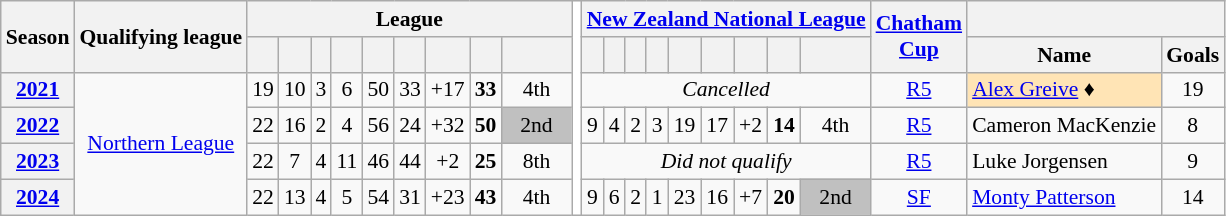<table class="wikitable" style="font-size:90%; text-align:center;">
<tr>
<th rowspan=2>Season</th>
<th rowspan=2>Qualifying league</th>
<th colspan=9>League</th>
<th style="background:white" rowspan=8></th>
<th colspan=9><a href='#'>New Zealand National League</a></th>
<th rowspan=2 width=40px><a href='#'>Chatham<br>Cup</a></th>
<th colspan=2></th>
</tr>
<tr>
<th></th>
<th></th>
<th></th>
<th></th>
<th></th>
<th></th>
<th></th>
<th></th>
<th width=40px></th>
<th></th>
<th></th>
<th></th>
<th></th>
<th></th>
<th></th>
<th></th>
<th></th>
<th width=40px></th>
<th>Name</th>
<th>Goals</th>
</tr>
<tr>
<th><a href='#'>2021</a></th>
<td rowspan=4><a href='#'>Northern League</a></td>
<td>19</td>
<td>10</td>
<td>3</td>
<td>6</td>
<td>50</td>
<td>33</td>
<td>+17</td>
<td><strong>33</strong></td>
<td>4th</td>
<td colspan=9><em>Cancelled</em></td>
<td><a href='#'>R5</a></td>
<td style="background:#FFE4B5; text-align:left"> <a href='#'>Alex Greive</a> ♦</td>
<td>19</td>
</tr>
<tr>
<th><a href='#'>2022</a></th>
<td>22</td>
<td>16</td>
<td>2</td>
<td>4</td>
<td>56</td>
<td>24</td>
<td>+32</td>
<td><strong>50</strong></td>
<td style="background:silver">2nd</td>
<td>9</td>
<td>4</td>
<td>2</td>
<td>3</td>
<td>19</td>
<td>17</td>
<td>+2</td>
<td><strong>14</strong></td>
<td>4th</td>
<td><a href='#'>R5</a></td>
<td style=text-align:left> Cameron MacKenzie</td>
<td>8</td>
</tr>
<tr>
<th><a href='#'>2023</a></th>
<td>22</td>
<td>7</td>
<td>4</td>
<td>11</td>
<td>46</td>
<td>44</td>
<td>+2</td>
<td><strong>25</strong></td>
<td>8th</td>
<td colspan=9><em>Did not qualify</em></td>
<td><a href='#'>R5</a></td>
<td align=left> Luke Jorgensen</td>
<td>9</td>
</tr>
<tr>
<th><a href='#'>2024</a></th>
<td>22</td>
<td>13</td>
<td>4</td>
<td>5</td>
<td>54</td>
<td>31</td>
<td>+23</td>
<td><strong>43</strong></td>
<td>4th</td>
<td>9</td>
<td>6</td>
<td>2</td>
<td>1</td>
<td>23</td>
<td>16</td>
<td>+7</td>
<td><strong>20</strong></td>
<td style="background:silver">2nd</td>
<td><a href='#'>SF</a></td>
<td style=text-align:left> <a href='#'>Monty Patterson</a></td>
<td>14</td>
</tr>
</table>
